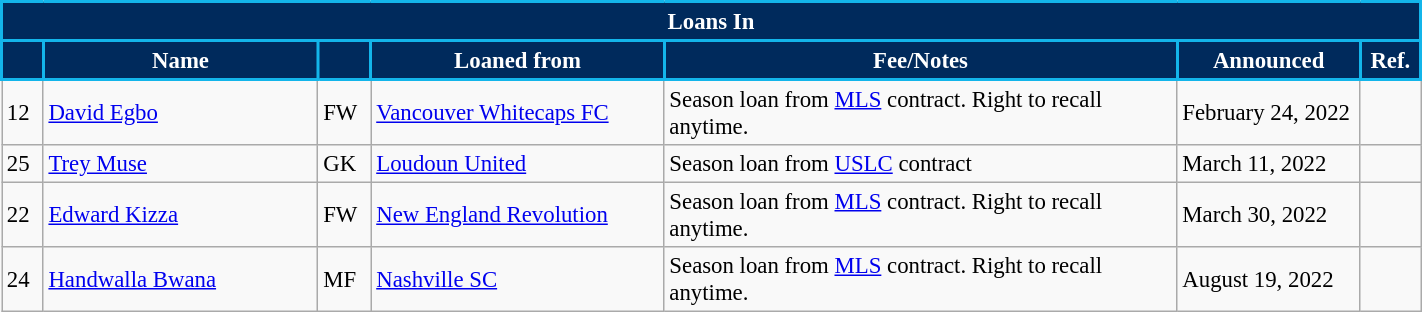<table class="wikitable" style="width:75%; text-align:center; font-size:95%; text-align:left;">
<tr>
<th colspan="7" style="text-align:center; background:#002A5C; color:white; border:2px solid #13B5EA;"><strong>Loans In</strong></th>
</tr>
<tr>
<th style="background:#002A5C; color:white; border:2px solid #13B5EA; width:2%;"></th>
<th style="background:#002A5C; color:white; border:2px solid #13B5EA; width:15%;"><strong>Name</strong></th>
<th style="background:#002A5C; color:white; border:2px solid #13B5EA; width:2%;"></th>
<th style="background:#002A5C; color:white; border:2px solid #13B5EA; width:16%;"><strong>Loaned from</strong></th>
<th style="background:#002A5C; color:white; border:2px solid #13B5EA; width:28%;"><strong>Fee/Notes</strong></th>
<th style="background:#002A5C; color:white; border:2px solid #13B5EA; width:10%;"><strong>Announced</strong></th>
<th style="background:#002A5C; color:white; border:2px solid #13B5EA; width:2%;"><strong>Ref.</strong></th>
</tr>
<tr>
<td>12</td>
<td> <a href='#'>David Egbo</a></td>
<td>FW</td>
<td> <a href='#'>Vancouver Whitecaps FC</a></td>
<td>Season loan from <a href='#'>MLS</a> contract. Right to recall anytime.</td>
<td>February 24, 2022</td>
<td></td>
</tr>
<tr>
<td>25</td>
<td> <a href='#'>Trey Muse</a></td>
<td>GK</td>
<td> <a href='#'>Loudoun United</a></td>
<td>Season loan from <a href='#'>USLC</a> contract</td>
<td>March 11, 2022</td>
<td></td>
</tr>
<tr>
<td>22</td>
<td> <a href='#'>Edward Kizza</a></td>
<td>FW</td>
<td> <a href='#'>New England Revolution</a></td>
<td>Season loan from <a href='#'>MLS</a> contract. Right to recall anytime.</td>
<td>March 30, 2022</td>
<td></td>
</tr>
<tr>
<td>24</td>
<td> <a href='#'>Handwalla Bwana</a></td>
<td>MF</td>
<td> <a href='#'>Nashville SC</a></td>
<td>Season loan from <a href='#'>MLS</a> contract. Right to recall anytime.</td>
<td>August 19, 2022</td>
<td></td>
</tr>
</table>
